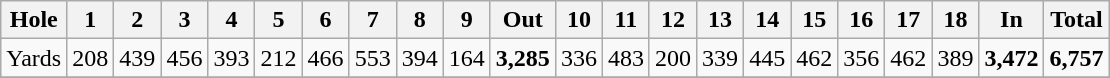<table class="wikitable" style="text-align:center">
<tr>
<th align="left">Hole</th>
<th>1</th>
<th>2</th>
<th>3</th>
<th>4</th>
<th>5</th>
<th>6</th>
<th>7</th>
<th>8</th>
<th>9</th>
<th>Out</th>
<th>10</th>
<th>11</th>
<th>12</th>
<th>13</th>
<th>14</th>
<th>15</th>
<th>16</th>
<th>17</th>
<th>18</th>
<th>In</th>
<th>Total</th>
</tr>
<tr>
<td align="center">Yards</td>
<td>208</td>
<td>439</td>
<td>456</td>
<td>393</td>
<td>212</td>
<td>466</td>
<td>553</td>
<td>394</td>
<td>164</td>
<td><strong>3,285</strong></td>
<td>336</td>
<td>483</td>
<td>200</td>
<td>339</td>
<td>445</td>
<td>462</td>
<td>356</td>
<td>462</td>
<td>389</td>
<td><strong>3,472</strong></td>
<td><strong>6,757</strong></td>
</tr>
<tr>
</tr>
</table>
